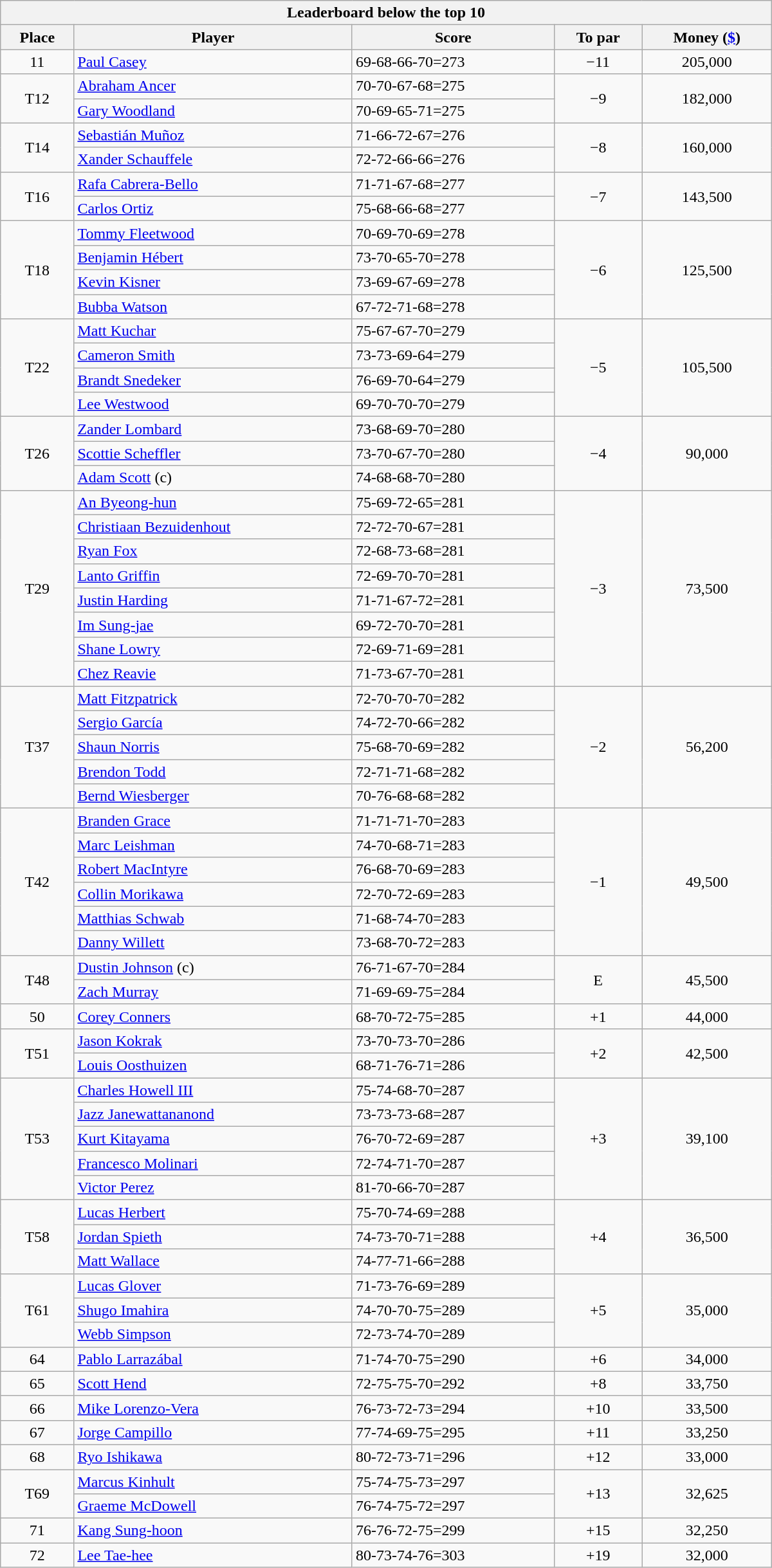<table class="collapsible collapsed wikitable" style="width:50em; margin-top:-1px">
<tr>
<th scope="col" colspan="6">Leaderboard below the top 10</th>
</tr>
<tr>
<th>Place</th>
<th>Player</th>
<th>Score</th>
<th>To par</th>
<th>Money (<a href='#'>$</a>)</th>
</tr>
<tr>
<td align=center>11</td>
<td> <a href='#'>Paul Casey</a></td>
<td>69-68-66-70=273</td>
<td align=center>−11</td>
<td align=center>205,000</td>
</tr>
<tr>
<td rowspan=2 align=center>T12</td>
<td> <a href='#'>Abraham Ancer</a></td>
<td>70-70-67-68=275</td>
<td rowspan=2 align=center>−9</td>
<td rowspan=2 align=center>182,000</td>
</tr>
<tr>
<td> <a href='#'>Gary Woodland</a></td>
<td>70-69-65-71=275</td>
</tr>
<tr>
<td rowspan=2 align=center>T14</td>
<td> <a href='#'>Sebastián Muñoz</a></td>
<td>71-66-72-67=276</td>
<td rowspan=2 align=center>−8</td>
<td rowspan=2 align=center>160,000</td>
</tr>
<tr>
<td> <a href='#'>Xander Schauffele</a></td>
<td>72-72-66-66=276</td>
</tr>
<tr>
<td rowspan=2 align=center>T16</td>
<td> <a href='#'>Rafa Cabrera-Bello</a></td>
<td>71-71-67-68=277</td>
<td rowspan=2 align=center>−7</td>
<td rowspan=2 align=center>143,500</td>
</tr>
<tr>
<td> <a href='#'>Carlos Ortiz</a></td>
<td>75-68-66-68=277</td>
</tr>
<tr>
<td rowspan=4 align=center>T18</td>
<td> <a href='#'>Tommy Fleetwood</a></td>
<td>70-69-70-69=278</td>
<td rowspan=4 align=center>−6</td>
<td rowspan=4 align=center>125,500</td>
</tr>
<tr>
<td> <a href='#'>Benjamin Hébert</a></td>
<td>73-70-65-70=278</td>
</tr>
<tr>
<td> <a href='#'>Kevin Kisner</a></td>
<td>73-69-67-69=278</td>
</tr>
<tr>
<td> <a href='#'>Bubba Watson</a></td>
<td>67-72-71-68=278</td>
</tr>
<tr>
<td rowspan=4 align=center>T22</td>
<td> <a href='#'>Matt Kuchar</a></td>
<td>75-67-67-70=279</td>
<td rowspan=4 align=center>−5</td>
<td rowspan=4 align=center>105,500</td>
</tr>
<tr>
<td> <a href='#'>Cameron Smith</a></td>
<td>73-73-69-64=279</td>
</tr>
<tr>
<td> <a href='#'>Brandt Snedeker</a></td>
<td>76-69-70-64=279</td>
</tr>
<tr>
<td> <a href='#'>Lee Westwood</a></td>
<td>69-70-70-70=279</td>
</tr>
<tr>
<td rowspan=3 align=center>T26</td>
<td> <a href='#'>Zander Lombard</a></td>
<td>73-68-69-70=280</td>
<td rowspan=3 align=center>−4</td>
<td rowspan=3 align=center>90,000</td>
</tr>
<tr>
<td> <a href='#'>Scottie Scheffler</a></td>
<td>73-70-67-70=280</td>
</tr>
<tr>
<td> <a href='#'>Adam Scott</a> (c)</td>
<td>74-68-68-70=280</td>
</tr>
<tr>
<td rowspan=8 align=center>T29</td>
<td> <a href='#'>An Byeong-hun</a></td>
<td>75-69-72-65=281</td>
<td rowspan=8 align=center>−3</td>
<td rowspan=8 align=center>73,500</td>
</tr>
<tr>
<td> <a href='#'>Christiaan Bezuidenhout</a></td>
<td>72-72-70-67=281</td>
</tr>
<tr>
<td> <a href='#'>Ryan Fox</a></td>
<td>72-68-73-68=281</td>
</tr>
<tr>
<td> <a href='#'>Lanto Griffin</a></td>
<td>72-69-70-70=281</td>
</tr>
<tr>
<td> <a href='#'>Justin Harding</a></td>
<td>71-71-67-72=281</td>
</tr>
<tr>
<td> <a href='#'>Im Sung-jae</a></td>
<td>69-72-70-70=281</td>
</tr>
<tr>
<td> <a href='#'>Shane Lowry</a></td>
<td>72-69-71-69=281</td>
</tr>
<tr>
<td> <a href='#'>Chez Reavie</a></td>
<td>71-73-67-70=281</td>
</tr>
<tr>
<td rowspan=5 align=center>T37</td>
<td> <a href='#'>Matt Fitzpatrick</a></td>
<td>72-70-70-70=282</td>
<td rowspan=5 align=center>−2</td>
<td rowspan=5 align=center>56,200</td>
</tr>
<tr>
<td> <a href='#'>Sergio García</a></td>
<td>74-72-70-66=282</td>
</tr>
<tr>
<td> <a href='#'>Shaun Norris</a></td>
<td>75-68-70-69=282</td>
</tr>
<tr>
<td> <a href='#'>Brendon Todd</a></td>
<td>72-71-71-68=282</td>
</tr>
<tr>
<td> <a href='#'>Bernd Wiesberger</a></td>
<td>70-76-68-68=282</td>
</tr>
<tr>
<td rowspan=6 align=center>T42</td>
<td> <a href='#'>Branden Grace</a></td>
<td>71-71-71-70=283</td>
<td rowspan=6 align=center>−1</td>
<td rowspan=6 align=center>49,500</td>
</tr>
<tr>
<td> <a href='#'>Marc Leishman</a></td>
<td>74-70-68-71=283</td>
</tr>
<tr>
<td> <a href='#'>Robert MacIntyre</a></td>
<td>76-68-70-69=283</td>
</tr>
<tr>
<td> <a href='#'>Collin Morikawa</a></td>
<td>72-70-72-69=283</td>
</tr>
<tr>
<td> <a href='#'>Matthias Schwab</a></td>
<td>71-68-74-70=283</td>
</tr>
<tr>
<td> <a href='#'>Danny Willett</a></td>
<td>73-68-70-72=283</td>
</tr>
<tr>
<td rowspan=2 align=center>T48</td>
<td> <a href='#'>Dustin Johnson</a> (c)</td>
<td>76-71-67-70=284</td>
<td rowspan=2 align=center>E</td>
<td rowspan=2 align=center>45,500</td>
</tr>
<tr>
<td> <a href='#'>Zach Murray</a></td>
<td>71-69-69-75=284</td>
</tr>
<tr>
<td align=center>50</td>
<td> <a href='#'>Corey Conners</a></td>
<td>68-70-72-75=285</td>
<td align=center>+1</td>
<td align=center>44,000</td>
</tr>
<tr>
<td rowspan=2 align=center>T51</td>
<td> <a href='#'>Jason Kokrak</a></td>
<td>73-70-73-70=286</td>
<td rowspan=2 align=center>+2</td>
<td rowspan=2 align=center>42,500</td>
</tr>
<tr>
<td> <a href='#'>Louis Oosthuizen</a></td>
<td>68-71-76-71=286</td>
</tr>
<tr>
<td rowspan=5 align=center>T53</td>
<td> <a href='#'>Charles Howell III</a></td>
<td>75-74-68-70=287</td>
<td rowspan=5 align=center>+3</td>
<td rowspan=5 align=center>39,100</td>
</tr>
<tr>
<td> <a href='#'>Jazz Janewattananond</a></td>
<td>73-73-73-68=287</td>
</tr>
<tr>
<td> <a href='#'>Kurt Kitayama</a></td>
<td>76-70-72-69=287</td>
</tr>
<tr>
<td> <a href='#'>Francesco Molinari</a></td>
<td>72-74-71-70=287</td>
</tr>
<tr>
<td> <a href='#'>Victor Perez</a></td>
<td>81-70-66-70=287</td>
</tr>
<tr>
<td rowspan=3 align=center>T58</td>
<td> <a href='#'>Lucas Herbert</a></td>
<td>75-70-74-69=288</td>
<td rowspan=3 align=center>+4</td>
<td rowspan=3 align=center>36,500</td>
</tr>
<tr>
<td> <a href='#'>Jordan Spieth</a></td>
<td>74-73-70-71=288</td>
</tr>
<tr>
<td> <a href='#'>Matt Wallace</a></td>
<td>74-77-71-66=288</td>
</tr>
<tr>
<td rowspan=3 align=center>T61</td>
<td> <a href='#'>Lucas Glover</a></td>
<td>71-73-76-69=289</td>
<td rowspan=3 align=center>+5</td>
<td rowspan=3 align=center>35,000</td>
</tr>
<tr>
<td> <a href='#'>Shugo Imahira</a></td>
<td>74-70-70-75=289</td>
</tr>
<tr>
<td> <a href='#'>Webb Simpson</a></td>
<td>72-73-74-70=289</td>
</tr>
<tr>
<td align=center>64</td>
<td> <a href='#'>Pablo Larrazábal</a></td>
<td>71-74-70-75=290</td>
<td align=center>+6</td>
<td align=center>34,000</td>
</tr>
<tr>
<td align=center>65</td>
<td> <a href='#'>Scott Hend</a></td>
<td>72-75-75-70=292</td>
<td align=center>+8</td>
<td align=center>33,750</td>
</tr>
<tr>
<td align=center>66</td>
<td> <a href='#'>Mike Lorenzo-Vera</a></td>
<td>76-73-72-73=294</td>
<td align=center>+10</td>
<td align=center>33,500</td>
</tr>
<tr>
<td align=center>67</td>
<td> <a href='#'>Jorge Campillo</a></td>
<td>77-74-69-75=295</td>
<td align=center>+11</td>
<td align=center>33,250</td>
</tr>
<tr>
<td align=center>68</td>
<td> <a href='#'>Ryo Ishikawa</a></td>
<td>80-72-73-71=296</td>
<td align=center>+12</td>
<td align=center>33,000</td>
</tr>
<tr>
<td rowspan=2 align=center>T69</td>
<td> <a href='#'>Marcus Kinhult</a></td>
<td>75-74-75-73=297</td>
<td rowspan=2 align=center>+13</td>
<td rowspan=2 align=center>32,625</td>
</tr>
<tr>
<td> <a href='#'>Graeme McDowell</a></td>
<td>76-74-75-72=297</td>
</tr>
<tr>
<td align=center>71</td>
<td> <a href='#'>Kang Sung-hoon</a></td>
<td>76-76-72-75=299</td>
<td align=center>+15</td>
<td align=center>32,250</td>
</tr>
<tr>
<td align=center>72</td>
<td> <a href='#'>Lee Tae-hee</a></td>
<td>80-73-74-76=303</td>
<td align=center>+19</td>
<td align=center>32,000</td>
</tr>
</table>
